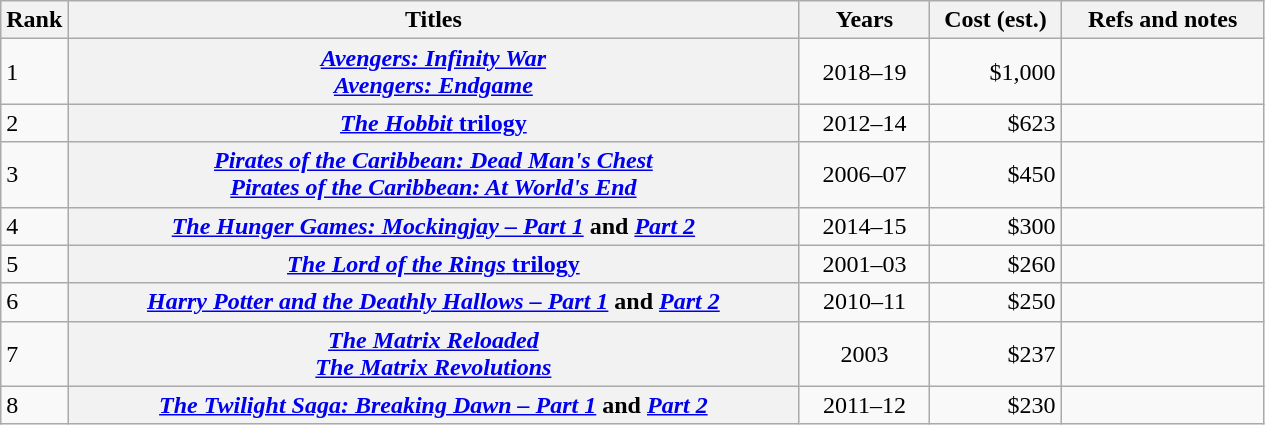<table class="wikitable sortable plainrowheaders">
<tr>
<th scope="col">Rank</th>
<th scope="col" style="width:30em;">Titles</th>
<th scope="col" style="width:5em;">Years</th>
<th scope="col" style="width:5em;">Cost (est.)<br></th>
<th scope="col" style="width:8em;" class="unsortable">Refs and notes</th>
</tr>
<tr>
<td>1</td>
<th scope="row"><em><a href='#'>Avengers: Infinity War</a></em> <br> <em><a href='#'>Avengers: Endgame</a></em></th>
<td style="text-align:center;">2018–19</td>
<td style="text-align:right;">$1,000</td>
<td style="text-align:center;"></td>
</tr>
<tr>
<td>2</td>
<th scope="row"><a href='#'><em>The Hobbit</em> trilogy</a></th>
<td style="text-align:center;">2012–14</td>
<td style="text-align:right;">$623</td>
<td style="text-align:center;"></td>
</tr>
<tr>
<td>3</td>
<th scope="row"><em><a href='#'>Pirates of the Caribbean: Dead Man's Chest</a></em> <br> <em><a href='#'>Pirates of the Caribbean: At World's End</a></em></th>
<td style="text-align:center;">2006–07</td>
<td style="text-align:right;">$450</td>
<td style="text-align:center;"></td>
</tr>
<tr>
<td>4</td>
<th scope="row"><em><a href='#'>The Hunger Games: Mockingjay – Part 1</a></em> and <em><a href='#'>Part 2</a></em></th>
<td style="text-align:center;">2014–15</td>
<td style="text-align:right;">$300</td>
<td style="text-align:center;"></td>
</tr>
<tr>
<td>5</td>
<th scope="row"><a href='#'><em>The Lord of the Rings</em> trilogy</a></th>
<td style="text-align:center;">2001–03</td>
<td style="text-align:right;">$260</td>
<td style="text-align:center;"></td>
</tr>
<tr>
<td>6</td>
<th scope="row"><em><a href='#'>Harry Potter and the Deathly Hallows – Part 1</a></em> and <em><a href='#'>Part 2</a></em></th>
<td style="text-align:center;">2010–11</td>
<td style="text-align:right;">$250</td>
<td style="text-align:center;"></td>
</tr>
<tr>
<td>7</td>
<th scope="row"><em><a href='#'>The Matrix Reloaded</a></em> <br> <em><a href='#'>The Matrix Revolutions</a></em></th>
<td style="text-align:center;">2003</td>
<td style="text-align:right;">$237</td>
<td style="text-align:center;"></td>
</tr>
<tr>
<td>8</td>
<th scope="row"><em><a href='#'>The Twilight Saga: Breaking Dawn – Part 1</a></em> and <em><a href='#'>Part 2</a></em></th>
<td style="text-align:center;">2011–12</td>
<td style="text-align:right;">$230</td>
<td style="text-align:center;"></td>
</tr>
</table>
